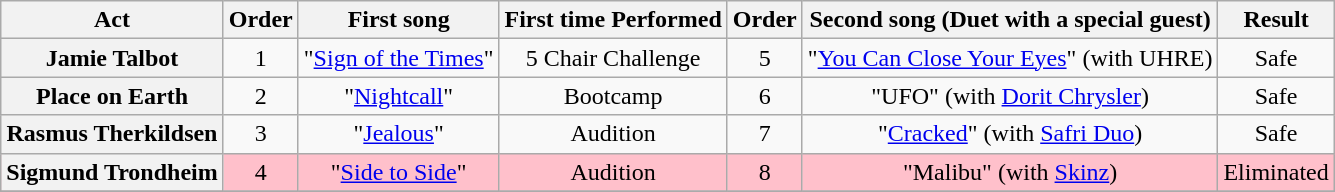<table class="wikitable plainrowheaders" style="text-align:center;">
<tr>
<th>Act</th>
<th>Order</th>
<th>First song</th>
<th>First time Performed</th>
<th>Order</th>
<th>Second song (Duet with a special guest)</th>
<th>Result</th>
</tr>
<tr>
<th scope=row>Jamie Talbot</th>
<td>1</td>
<td>"<a href='#'>Sign of the Times</a>"</td>
<td>5 Chair Challenge</td>
<td>5</td>
<td>"<a href='#'>You Can Close Your Eyes</a>" (with UHRE)</td>
<td>Safe</td>
</tr>
<tr>
<th scope=row>Place on Earth</th>
<td>2</td>
<td>"<a href='#'>Nightcall</a>"</td>
<td>Bootcamp</td>
<td>6</td>
<td>"UFO" (with <a href='#'>Dorit Chrysler</a>)</td>
<td>Safe</td>
</tr>
<tr>
<th scope=row>Rasmus Therkildsen</th>
<td>3</td>
<td>"<a href='#'>Jealous</a>"</td>
<td>Audition</td>
<td>7</td>
<td>"<a href='#'>Cracked</a>" (with <a href='#'>Safri Duo</a>)</td>
<td>Safe</td>
</tr>
<tr style="background:pink;">
<th scope=row>Sigmund Trondheim</th>
<td>4</td>
<td>"<a href='#'>Side to Side</a>"</td>
<td>Audition</td>
<td>8</td>
<td>"Malibu" (with <a href='#'>Skinz</a>)</td>
<td>Eliminated</td>
</tr>
<tr>
</tr>
</table>
